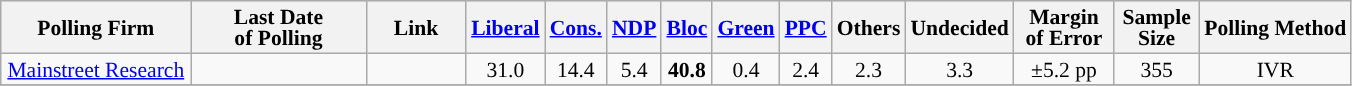<table class="wikitable sortable" style="text-align:center;font-size:90%;line-height:14px;">
<tr style="background:#e9e9e9;">
<th style="width:120px">Polling Firm</th>
<th style="width:110px">Last Date<br>of Polling</th>
<th style="width:60px" class="unsortable">Link</th>
<th style="background-color:"><a href='#'>Liberal</a></th>
<th style="background-color:"><a href='#'>Cons.</a></th>
<th style="background-color:"><a href='#'>NDP</a></th>
<th style="background-color:"><a href='#'>Bloc</a></th>
<th style="background-color:"><a href='#'>Green</a></th>
<th style="background-color:"><a href='#'><span>PPC</span></a></th>
<th style="background-color:">Others</th>
<th style="background-color:">Undecided</th>
<th style="width:60px;" class=unsortable>Margin<br>of Error</th>
<th style="width:50px;" class=unsortable>Sample<br>Size</th>
<th class=unsortable>Polling Method</th>
</tr>
<tr>
<td><a href='#'>Mainstreet Research</a></td>
<td></td>
<td></td>
<td>31.0</td>
<td>14.4</td>
<td>5.4</td>
<td style="background-color:"><strong>40.8</strong></td>
<td>0.4</td>
<td>2.4</td>
<td>2.3</td>
<td>3.3</td>
<td>±5.2 pp</td>
<td>355</td>
<td>IVR</td>
</tr>
<tr>
</tr>
</table>
